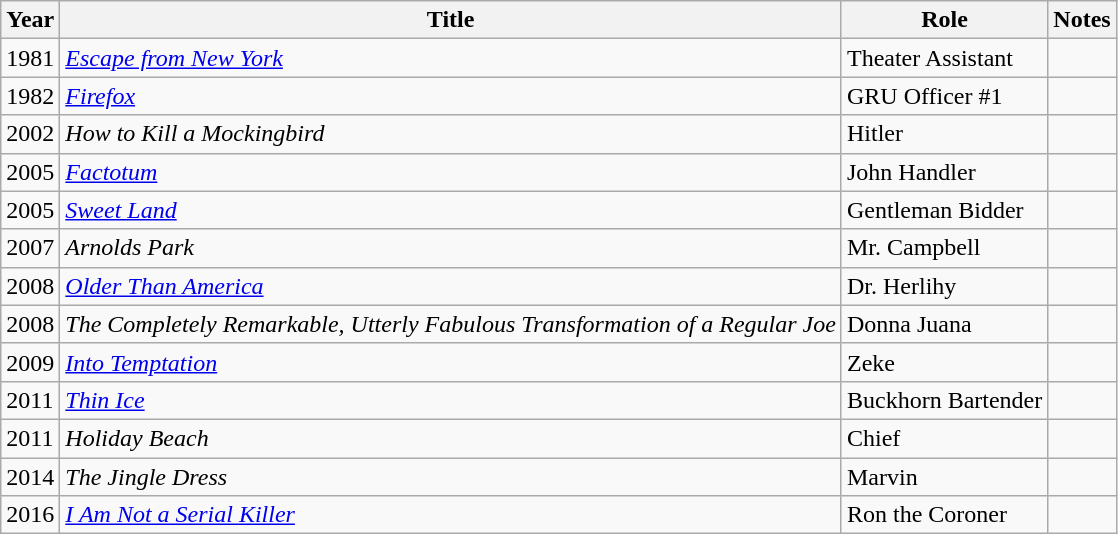<table class="wikitable">
<tr>
<th>Year</th>
<th>Title</th>
<th>Role</th>
<th>Notes</th>
</tr>
<tr>
<td>1981</td>
<td><em><a href='#'>Escape from New York</a></em></td>
<td>Theater Assistant</td>
<td></td>
</tr>
<tr>
<td>1982</td>
<td><em><a href='#'>Firefox</a></em></td>
<td>GRU Officer #1</td>
<td></td>
</tr>
<tr>
<td>2002</td>
<td><em>How to Kill a Mockingbird</em></td>
<td>Hitler</td>
<td></td>
</tr>
<tr>
<td>2005</td>
<td><em><a href='#'>Factotum</a></em></td>
<td>John Handler</td>
<td></td>
</tr>
<tr>
<td>2005</td>
<td><em><a href='#'>Sweet Land</a></em></td>
<td>Gentleman Bidder</td>
<td></td>
</tr>
<tr>
<td>2007</td>
<td><em>Arnolds Park</em></td>
<td>Mr. Campbell</td>
<td></td>
</tr>
<tr>
<td>2008</td>
<td><em><a href='#'>Older Than America</a></em></td>
<td>Dr. Herlihy</td>
<td></td>
</tr>
<tr>
<td>2008</td>
<td><em>The Completely Remarkable, Utterly Fabulous Transformation of a Regular Joe</em></td>
<td>Donna Juana</td>
<td></td>
</tr>
<tr>
<td>2009</td>
<td><em><a href='#'>Into Temptation</a></em></td>
<td>Zeke</td>
<td></td>
</tr>
<tr>
<td>2011</td>
<td><em><a href='#'>Thin Ice</a></em></td>
<td>Buckhorn Bartender</td>
<td></td>
</tr>
<tr>
<td>2011</td>
<td><em>Holiday Beach</em></td>
<td>Chief</td>
<td></td>
</tr>
<tr>
<td>2014</td>
<td><em>The Jingle Dress</em></td>
<td>Marvin</td>
<td></td>
</tr>
<tr>
<td>2016</td>
<td><em><a href='#'>I Am Not a Serial Killer</a></em></td>
<td>Ron the Coroner</td>
<td></td>
</tr>
</table>
